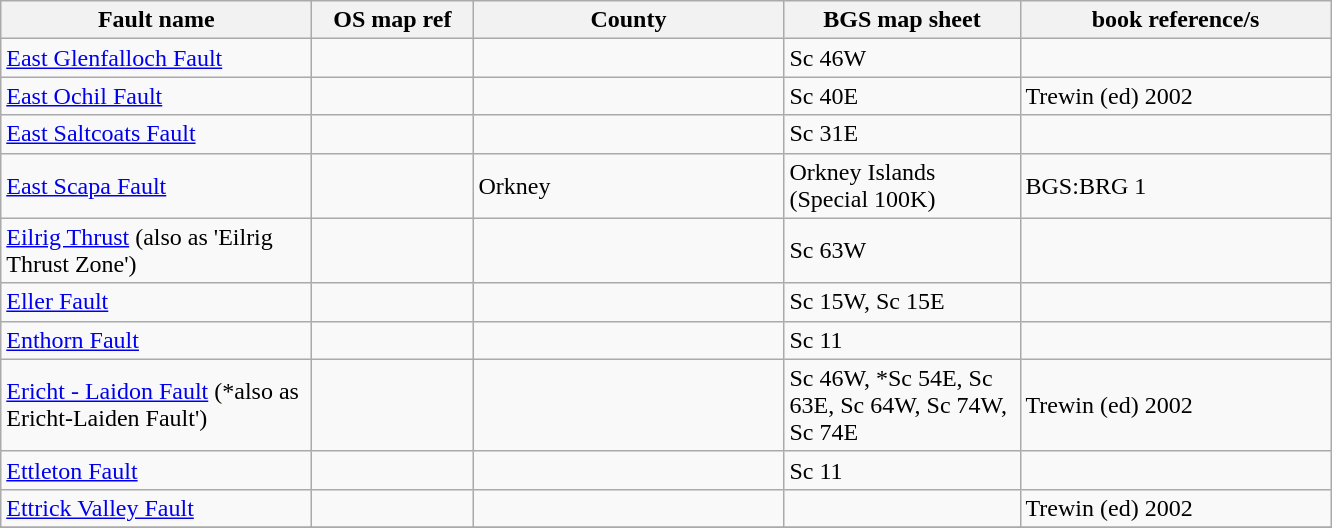<table class="wikitable">
<tr>
<th width="200pt">Fault name</th>
<th width="100pt">OS map ref</th>
<th width="200pt">County</th>
<th width="150pt">BGS map sheet</th>
<th width="200pt">book reference/s</th>
</tr>
<tr>
<td><a href='#'>East Glenfalloch Fault</a></td>
<td></td>
<td></td>
<td>Sc 46W</td>
<td></td>
</tr>
<tr>
<td><a href='#'>East Ochil Fault</a></td>
<td></td>
<td></td>
<td>Sc 40E</td>
<td>Trewin (ed) 2002</td>
</tr>
<tr>
<td><a href='#'>East Saltcoats Fault</a></td>
<td></td>
<td></td>
<td>Sc 31E</td>
<td></td>
</tr>
<tr>
<td><a href='#'>East Scapa Fault</a></td>
<td></td>
<td>Orkney</td>
<td>Orkney Islands (Special 100K)</td>
<td>BGS:BRG 1</td>
</tr>
<tr>
<td><a href='#'>Eilrig Thrust</a> (also as 'Eilrig Thrust Zone')</td>
<td></td>
<td></td>
<td>Sc 63W</td>
<td></td>
</tr>
<tr>
<td><a href='#'>Eller Fault</a></td>
<td></td>
<td></td>
<td>Sc 15W, Sc 15E</td>
<td></td>
</tr>
<tr>
<td><a href='#'>Enthorn Fault</a></td>
<td></td>
<td></td>
<td>Sc 11</td>
<td></td>
</tr>
<tr>
<td><a href='#'>Ericht - Laidon Fault</a> (*also as Ericht-Laiden Fault')</td>
<td></td>
<td></td>
<td>Sc 46W, *Sc 54E, Sc 63E, Sc 64W, Sc 74W, Sc 74E</td>
<td>Trewin (ed) 2002</td>
</tr>
<tr>
<td><a href='#'>Ettleton Fault</a></td>
<td></td>
<td></td>
<td>Sc 11</td>
<td></td>
</tr>
<tr>
<td><a href='#'>Ettrick Valley Fault</a></td>
<td></td>
<td></td>
<td></td>
<td>Trewin (ed) 2002</td>
</tr>
<tr>
</tr>
</table>
